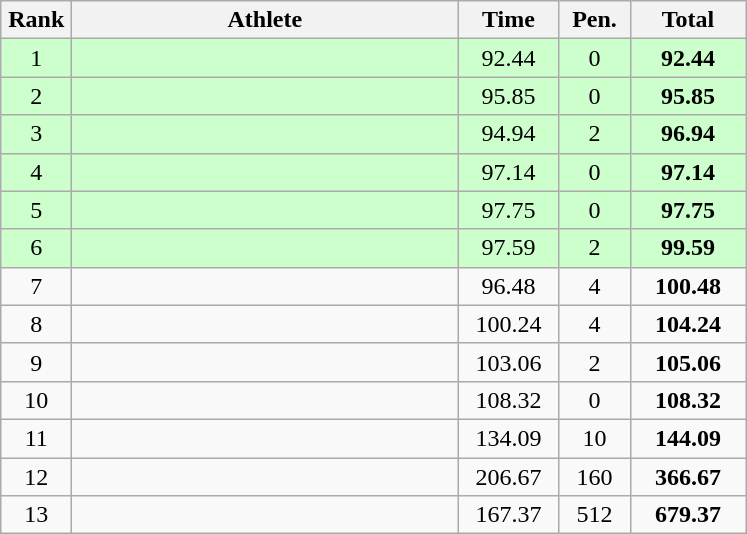<table class=wikitable style="text-align:center">
<tr>
<th width=40>Rank</th>
<th width=250>Athlete</th>
<th width=60>Time</th>
<th width=40>Pen.</th>
<th width=70>Total</th>
</tr>
<tr bgcolor="ccffcc">
<td>1</td>
<td align=left></td>
<td>92.44</td>
<td>0</td>
<td><strong>92.44</strong></td>
</tr>
<tr bgcolor="ccffcc">
<td>2</td>
<td align=left></td>
<td>95.85</td>
<td>0</td>
<td><strong>95.85</strong></td>
</tr>
<tr bgcolor="ccffcc">
<td>3</td>
<td align=left></td>
<td>94.94</td>
<td>2</td>
<td><strong>96.94</strong></td>
</tr>
<tr bgcolor="ccffcc">
<td>4</td>
<td align=left></td>
<td>97.14</td>
<td>0</td>
<td><strong>97.14</strong></td>
</tr>
<tr bgcolor="ccffcc">
<td>5</td>
<td align=left></td>
<td>97.75</td>
<td>0</td>
<td><strong>97.75</strong></td>
</tr>
<tr bgcolor="ccffcc">
<td>6</td>
<td align=left></td>
<td>97.59</td>
<td>2</td>
<td><strong>99.59</strong></td>
</tr>
<tr>
<td>7</td>
<td align=left></td>
<td>96.48</td>
<td>4</td>
<td><strong>100.48</strong></td>
</tr>
<tr>
<td>8</td>
<td align=left></td>
<td>100.24</td>
<td>4</td>
<td><strong>104.24</strong></td>
</tr>
<tr>
<td>9</td>
<td align=left></td>
<td>103.06</td>
<td>2</td>
<td><strong>105.06</strong></td>
</tr>
<tr>
<td>10</td>
<td align=left></td>
<td>108.32</td>
<td>0</td>
<td><strong>108.32</strong></td>
</tr>
<tr>
<td>11</td>
<td align=left></td>
<td>134.09</td>
<td>10</td>
<td><strong>144.09</strong></td>
</tr>
<tr>
<td>12</td>
<td align=left></td>
<td>206.67</td>
<td>160</td>
<td><strong>366.67</strong></td>
</tr>
<tr>
<td>13</td>
<td align=left></td>
<td>167.37</td>
<td>512</td>
<td><strong>679.37</strong></td>
</tr>
</table>
